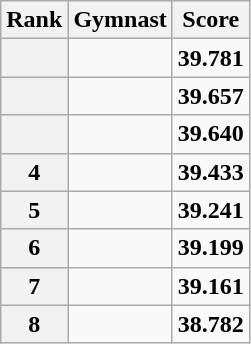<table class="wikitable sortable">
<tr>
<th scope="col">Rank</th>
<th scope="col">Gymnast</th>
<th scope="col">Score</th>
</tr>
<tr>
<th scope="row"></th>
<td></td>
<td><strong>39.781</strong></td>
</tr>
<tr>
<th scope="row"></th>
<td></td>
<td><strong>39.657</strong></td>
</tr>
<tr>
<th scope="row"></th>
<td></td>
<td><strong>39.640</strong></td>
</tr>
<tr>
<th scope="row">4</th>
<td></td>
<td><strong>39.433</strong></td>
</tr>
<tr>
<th scope="row">5</th>
<td></td>
<td><strong>39.241</strong></td>
</tr>
<tr>
<th scope="row">6</th>
<td></td>
<td><strong>39.199</strong></td>
</tr>
<tr>
<th scope="row">7</th>
<td></td>
<td><strong>39.161</strong></td>
</tr>
<tr>
<th scope="row">8</th>
<td></td>
<td><strong>38.782</strong></td>
</tr>
</table>
